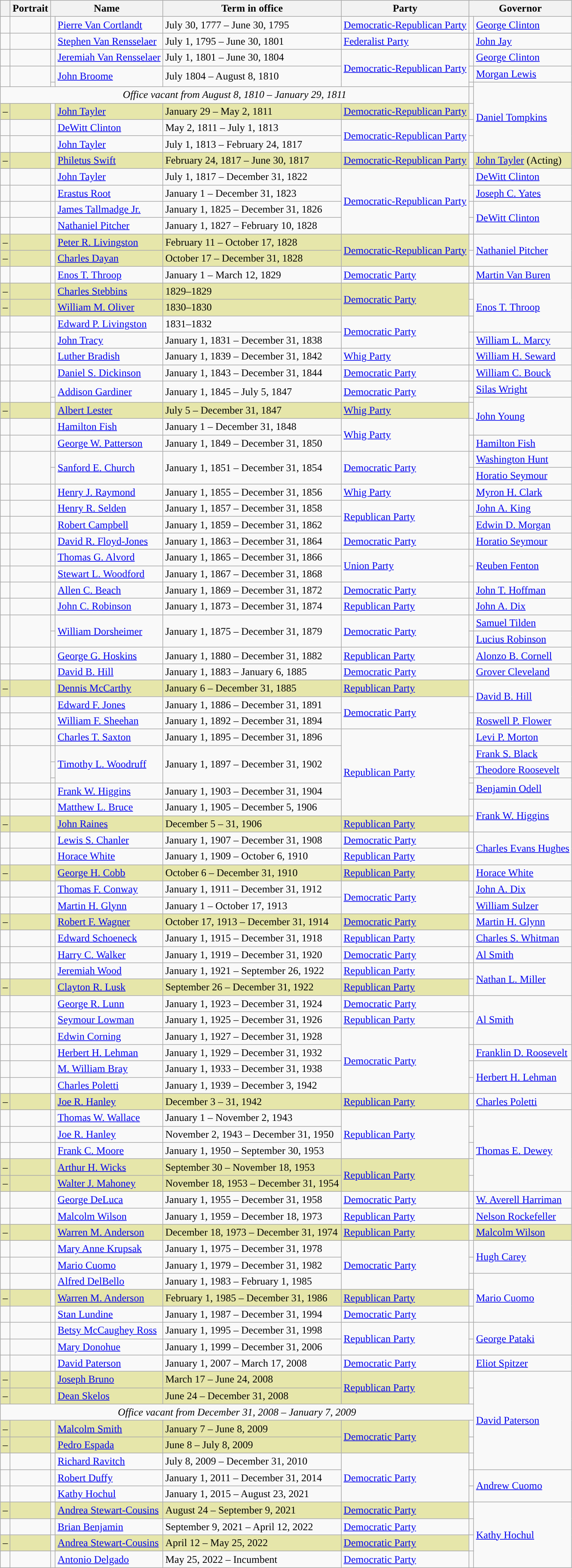<table class="wikitable sortable">
<tr>
<th></th>
<th>Portrait</th>
<th colspan="2">Name</th>
<th>Term in office</th>
<th>Party</th>
<th colspan="2">Governor</th>
</tr>
<tr>
<td></td>
<td></td>
<td style="background-color: "></td>
<td><a href='#'>Pierre Van Cortlandt</a></td>
<td>July 30, 1777 – June 30, 1795</td>
<td><a href='#'>Democratic-Republican Party</a></td>
<td style="background-color: "></td>
<td><a href='#'>George Clinton</a></td>
</tr>
<tr>
<td></td>
<td></td>
<td style="background-color: "></td>
<td><a href='#'>Stephen Van Rensselaer</a></td>
<td>July 1, 1795 – June 30, 1801</td>
<td><a href='#'>Federalist Party</a></td>
<td style="background-color: "></td>
<td><a href='#'>John Jay</a></td>
</tr>
<tr>
<td></td>
<td></td>
<td style="background-color: "></td>
<td><a href='#'>Jeremiah Van Rensselaer</a></td>
<td>July 1, 1801 – June 30, 1804</td>
<td rowspan="3"><a href='#'>Democratic-Republican Party</a></td>
<td style="background-color: "></td>
<td><a href='#'>George Clinton</a></td>
</tr>
<tr>
<td rowspan="2"></td>
<td rowspan="2"></td>
<td style="background-color: "></td>
<td rowspan="2"><a href='#'>John Broome</a></td>
<td rowspan="2">July 1804 – August 8, 1810</td>
<td style="background-color: "></td>
<td><a href='#'>Morgan Lewis</a></td>
</tr>
<tr>
<td style="background-color: "></td>
<td style="background-color: "></td>
<td rowspan="5"><a href='#'>Daniel Tompkins</a></td>
</tr>
<tr>
<td colspan="6" align="center"><em>Office vacant from August 8, 1810</em> <em>– January 29, 1811</em></td>
<td style="background-color: "></td>
</tr>
<tr>
<td bgcolor=#E6E6AA>–</td>
<td bgcolor=#E6E6AA></td>
<td style="background-color: "></td>
<td bgcolor=#E6E6AA><a href='#'>John Tayler</a></td>
<td bgcolor=#E6E6AA>January 29 – May 2, 1811</td>
<td bgcolor=#E6E6AA><a href='#'>Democratic-Republican Party</a></td>
<td style="background-color: "></td>
</tr>
<tr>
<td></td>
<td></td>
<td style="background-color: "></td>
<td><a href='#'>DeWitt Clinton</a></td>
<td>May 2, 1811 – July 1, 1813</td>
<td rowspan="2"><a href='#'>Democratic-Republican Party</a></td>
<td style="background-color: "></td>
</tr>
<tr>
<td></td>
<td></td>
<td style="background-color: "></td>
<td><a href='#'>John Tayler</a></td>
<td>July 1, 1813 – February 24, 1817</td>
<td style="background-color: "></td>
</tr>
<tr>
<td bgcolor=#E6E6AA>–</td>
<td bgcolor=#E6E6AA></td>
<td style="background-color: "></td>
<td bgcolor=#E6E6AA><a href='#'>Philetus Swift</a></td>
<td bgcolor=#E6E6AA>February 24, 1817 – June 30, 1817</td>
<td bgcolor=#E6E6AA><a href='#'>Democratic-Republican Party</a></td>
<td style="background-color: "></td>
<td bgcolor=#E6E6AA><a href='#'>John Tayler</a> (Acting)</td>
</tr>
<tr>
<td></td>
<td></td>
<td style="background-color: "></td>
<td><a href='#'>John Tayler</a></td>
<td>July 1, 1817 – December 31, 1822</td>
<td rowspan="4"><a href='#'>Democratic-Republican Party</a></td>
<td style="background-color: "></td>
<td><a href='#'>DeWitt Clinton</a></td>
</tr>
<tr>
<td></td>
<td></td>
<td style="background-color: "></td>
<td><a href='#'>Erastus Root</a></td>
<td>January 1 – December 31, 1823</td>
<td style="background-color: "></td>
<td><a href='#'>Joseph C. Yates</a></td>
</tr>
<tr>
<td></td>
<td></td>
<td style="background-color: "></td>
<td><a href='#'>James Tallmadge Jr.</a></td>
<td>January 1, 1825 – December 31, 1826</td>
<td style="background-color: "></td>
<td rowspan="2"><a href='#'>DeWitt Clinton</a></td>
</tr>
<tr>
<td></td>
<td></td>
<td style="background-color: "></td>
<td><a href='#'>Nathaniel Pitcher</a></td>
<td>January 1, 1827 – February 10, 1828</td>
<td style="background-color: "></td>
</tr>
<tr>
<td bgcolor=#E6E6AA>–</td>
<td bgcolor=#E6E6AA></td>
<td style="background-color: "></td>
<td bgcolor=#E6E6AA><a href='#'>Peter R. Livingston</a></td>
<td bgcolor=#E6E6AA>February 11 – October 17, 1828</td>
<td rowspan="2" bgcolor="#E6E6AA"><a href='#'>Democratic-Republican Party</a></td>
<td style="background-color: "></td>
<td rowspan="2"><a href='#'>Nathaniel Pitcher</a></td>
</tr>
<tr>
<td bgcolor=#E6E6AA>–</td>
<td bgcolor=#E6E6AA></td>
<td style="background-color: "></td>
<td bgcolor=#E6E6AA><a href='#'>Charles Dayan</a></td>
<td bgcolor=#E6E6AA>October 17 – December 31, 1828</td>
<td style="background-color: "></td>
</tr>
<tr>
<td></td>
<td></td>
<td style="background-color: "></td>
<td><a href='#'>Enos T. Throop</a></td>
<td>January 1 – March 12, 1829</td>
<td><a href='#'>Democratic Party</a></td>
<td style="background-color: "></td>
<td><a href='#'>Martin Van Buren</a></td>
</tr>
<tr>
<td bgcolor=#E6E6AA>–</td>
<td bgcolor=#E6E6AA></td>
<td style="background-color: "></td>
<td bgcolor=#E6E6AA><a href='#'>Charles Stebbins</a></td>
<td bgcolor=#E6E6AA>1829–1829</td>
<td rowspan="2" bgcolor="#E6E6AA"><a href='#'>Democratic Party</a></td>
<td style="background-color: "></td>
<td rowspan="3"><a href='#'>Enos T. Throop</a></td>
</tr>
<tr>
<td bgcolor=#E6E6AA>–</td>
<td bgcolor=#E6E6AA></td>
<td style="background-color: "></td>
<td bgcolor=#E6E6AA><a href='#'>William M. Oliver</a></td>
<td bgcolor=#E6E6AA>1830–1830</td>
<td style="background-color: "></td>
</tr>
<tr>
<td></td>
<td></td>
<td style="background-color: "></td>
<td><a href='#'>Edward P. Livingston</a></td>
<td>1831–1832</td>
<td rowspan="2"><a href='#'>Democratic Party</a></td>
<td style="background-color: "></td>
</tr>
<tr>
<td></td>
<td></td>
<td style="background-color: "></td>
<td><a href='#'>John Tracy</a></td>
<td>January 1, 1831 – December 31, 1838</td>
<td style="background-color: "></td>
<td><a href='#'>William L. Marcy</a></td>
</tr>
<tr>
<td></td>
<td></td>
<td style="background-color: "></td>
<td><a href='#'>Luther Bradish</a></td>
<td>January 1, 1839 – December 31, 1842</td>
<td><a href='#'>Whig Party</a></td>
<td style="background-color: "></td>
<td><a href='#'>William H. Seward</a></td>
</tr>
<tr>
<td></td>
<td></td>
<td style="background-color: "></td>
<td><a href='#'>Daniel S. Dickinson</a></td>
<td>January 1, 1843 – December 31, 1844</td>
<td><a href='#'>Democratic Party</a></td>
<td style="background-color: "></td>
<td><a href='#'>William C. Bouck</a></td>
</tr>
<tr>
<td rowspan="2"></td>
<td rowspan="2"></td>
<td style="background-color: "></td>
<td rowspan="2"><a href='#'>Addison Gardiner</a></td>
<td rowspan="2">January 1, 1845 – July 5, 1847</td>
<td rowspan="2"><a href='#'>Democratic Party</a></td>
<td style="background-color: "></td>
<td><a href='#'>Silas Wright</a></td>
</tr>
<tr>
<td style="background-color: "></td>
<td style="background-color: "></td>
<td rowspan="3"><a href='#'>John Young</a></td>
</tr>
<tr>
<td bgcolor=#E6E6AA>–</td>
<td bgcolor=#E6E6AA></td>
<td style="background-color: "></td>
<td bgcolor=#E6E6AA><a href='#'>Albert Lester</a></td>
<td bgcolor=#E6E6AA>July 5 – December 31, 1847</td>
<td bgcolor=#E6E6AA><a href='#'>Whig Party</a></td>
<td style="background-color: "></td>
</tr>
<tr>
<td></td>
<td></td>
<td style="background-color: "></td>
<td><a href='#'>Hamilton Fish</a></td>
<td>January 1 – December 31, 1848</td>
<td rowspan="2"><a href='#'>Whig Party</a></td>
<td style="background-color: "></td>
</tr>
<tr>
<td></td>
<td></td>
<td style="background-color: "></td>
<td><a href='#'>George W. Patterson</a></td>
<td>January 1, 1849 – December 31, 1850</td>
<td style="background-color: "></td>
<td><a href='#'>Hamilton Fish</a></td>
</tr>
<tr>
<td rowspan="2"></td>
<td rowspan="2"></td>
<td style="background-color: "></td>
<td rowspan="2"><a href='#'>Sanford E. Church</a></td>
<td rowspan="2">January 1, 1851 – December 31, 1854</td>
<td rowspan="2"><a href='#'>Democratic Party</a></td>
<td style="background-color: "></td>
<td><a href='#'>Washington Hunt</a></td>
</tr>
<tr>
<td style="background-color: "></td>
<td style="background-color: "></td>
<td><a href='#'>Horatio Seymour</a></td>
</tr>
<tr>
<td></td>
<td></td>
<td style="background-color: "></td>
<td><a href='#'>Henry J. Raymond</a></td>
<td>January 1, 1855 – December 31, 1856</td>
<td><a href='#'>Whig Party</a></td>
<td style="background-color: "></td>
<td><a href='#'>Myron H. Clark</a></td>
</tr>
<tr>
<td></td>
<td></td>
<td style="background-color: "></td>
<td><a href='#'>Henry R. Selden</a></td>
<td>January 1, 1857 – December 31, 1858</td>
<td rowspan="2"><a href='#'>Republican Party</a></td>
<td style="background-color: "></td>
<td><a href='#'>John A. King</a></td>
</tr>
<tr>
<td></td>
<td></td>
<td style="background-color: "></td>
<td><a href='#'>Robert Campbell</a></td>
<td>January 1, 1859 – December 31, 1862</td>
<td style="background-color: "></td>
<td><a href='#'>Edwin D. Morgan</a></td>
</tr>
<tr>
<td></td>
<td></td>
<td style="background-color: "></td>
<td><a href='#'>David R. Floyd-Jones</a></td>
<td>January 1, 1863 – December 31, 1864</td>
<td><a href='#'>Democratic Party</a></td>
<td style="background-color: "></td>
<td><a href='#'>Horatio Seymour</a></td>
</tr>
<tr>
<td></td>
<td></td>
<td style="background-color: "></td>
<td><a href='#'>Thomas G. Alvord</a></td>
<td>January 1, 1865 – December 31, 1866</td>
<td rowspan="2"><a href='#'>Union Party</a></td>
<td style="background-color: "></td>
<td rowspan="2"><a href='#'>Reuben Fenton</a></td>
</tr>
<tr>
<td></td>
<td></td>
<td style="background-color: "></td>
<td><a href='#'>Stewart L. Woodford</a></td>
<td>January 1, 1867 – December 31, 1868</td>
<td style="background-color: "></td>
</tr>
<tr>
<td></td>
<td></td>
<td style="background-color: "></td>
<td><a href='#'>Allen C. Beach</a></td>
<td>January 1, 1869 – December 31, 1872</td>
<td><a href='#'>Democratic Party</a></td>
<td style="background-color: "></td>
<td><a href='#'>John T. Hoffman</a></td>
</tr>
<tr>
<td></td>
<td></td>
<td style="background-color: "></td>
<td><a href='#'>John C. Robinson</a></td>
<td>January 1, 1873 – December 31, 1874</td>
<td><a href='#'>Republican Party</a></td>
<td style="background-color: "></td>
<td><a href='#'>John A. Dix</a></td>
</tr>
<tr>
<td rowspan="2"></td>
<td rowspan="2"></td>
<td style="background-color: "></td>
<td rowspan="2"><a href='#'>William Dorsheimer</a></td>
<td rowspan="2">January 1, 1875 – December 31, 1879</td>
<td rowspan="2"><a href='#'>Democratic Party</a></td>
<td style="background-color: "></td>
<td><a href='#'>Samuel Tilden</a></td>
</tr>
<tr>
<td style="background-color: "></td>
<td style="background-color: "></td>
<td><a href='#'>Lucius Robinson</a></td>
</tr>
<tr>
<td></td>
<td></td>
<td style="background-color: "></td>
<td><a href='#'>George G. Hoskins</a></td>
<td>January 1, 1880 – December 31, 1882</td>
<td><a href='#'>Republican Party</a></td>
<td style="background-color: "></td>
<td><a href='#'>Alonzo B. Cornell</a></td>
</tr>
<tr>
<td></td>
<td></td>
<td style="background-color: "></td>
<td><a href='#'>David B. Hill</a></td>
<td>January 1, 1883 – January 6, 1885</td>
<td><a href='#'>Democratic Party</a></td>
<td style="background-color: "></td>
<td><a href='#'>Grover Cleveland</a></td>
</tr>
<tr>
<td bgcolor=#E6E6AA>–</td>
<td bgcolor=#E6E6AA></td>
<td style="background-color: "></td>
<td bgcolor=#E6E6AA><a href='#'>Dennis McCarthy</a></td>
<td bgcolor=#E6E6AA>January 6 – December 31, 1885</td>
<td bgcolor=#E6E6AA><a href='#'>Republican Party</a></td>
<td style="background-color: "></td>
<td rowspan="2"><a href='#'>David B. Hill</a></td>
</tr>
<tr>
<td></td>
<td></td>
<td style="background-color: "></td>
<td><a href='#'>Edward F. Jones</a></td>
<td>January 1, 1886 – December 31, 1891</td>
<td rowspan="2"><a href='#'>Democratic Party</a></td>
<td style="background-color: "></td>
</tr>
<tr>
<td></td>
<td></td>
<td style="background-color: "></td>
<td><a href='#'>William F. Sheehan</a></td>
<td>January 1, 1892 – December 31, 1894</td>
<td style="background-color: "></td>
<td><a href='#'>Roswell P. Flower</a></td>
</tr>
<tr>
<td></td>
<td></td>
<td style="background-color: "></td>
<td><a href='#'>Charles T. Saxton</a></td>
<td>January 1, 1895 – December 31, 1896</td>
<td rowspan="6"><a href='#'>Republican Party</a></td>
<td style="background-color: "></td>
<td><a href='#'>Levi P. Morton</a></td>
</tr>
<tr>
<td rowspan="3"></td>
<td rowspan="3"></td>
<td style="background-color: "></td>
<td rowspan="3"><a href='#'>Timothy L. Woodruff</a></td>
<td rowspan="3">January 1, 1897 – December 31, 1902</td>
<td style="background-color: "></td>
<td><a href='#'>Frank S. Black</a></td>
</tr>
<tr>
<td style="background-color: "></td>
<td style="background-color: "></td>
<td><a href='#'>Theodore Roosevelt</a></td>
</tr>
<tr>
<td style="background-color: "></td>
<td style="background-color: "></td>
<td rowspan="2"><a href='#'>Benjamin Odell</a></td>
</tr>
<tr>
<td></td>
<td></td>
<td style="background-color: "></td>
<td><a href='#'>Frank W. Higgins</a></td>
<td>January 1, 1903 – December 31, 1904</td>
<td style="background-color: "></td>
</tr>
<tr>
<td></td>
<td></td>
<td style="background-color: "></td>
<td><a href='#'>Matthew L. Bruce</a></td>
<td>January 1, 1905 – December 5, 1906</td>
<td style="background-color: "></td>
<td rowspan="2"><a href='#'>Frank W. Higgins</a></td>
</tr>
<tr>
<td bgcolor=#E6E6AA>–</td>
<td bgcolor=#E6E6AA></td>
<td style="background-color: "></td>
<td bgcolor=#E6E6AA><a href='#'>John Raines</a></td>
<td bgcolor=#E6E6AA>December 5 – 31, 1906</td>
<td bgcolor=#E6E6AA><a href='#'>Republican Party</a></td>
<td style="background-color: "></td>
</tr>
<tr>
<td></td>
<td></td>
<td style="background-color: "></td>
<td><a href='#'>Lewis S. Chanler</a></td>
<td>January 1, 1907 – December 31, 1908</td>
<td><a href='#'>Democratic Party</a></td>
<td style="background-color: "></td>
<td rowspan="2"><a href='#'>Charles Evans Hughes</a></td>
</tr>
<tr>
<td></td>
<td></td>
<td style="background-color: "></td>
<td><a href='#'>Horace White</a></td>
<td>January 1, 1909 – October 6, 1910</td>
<td><a href='#'>Republican Party</a></td>
<td style="background-color: "></td>
</tr>
<tr>
<td bgcolor=#E6E6AA>–</td>
<td bgcolor=#E6E6AA></td>
<td style="background-color: "></td>
<td bgcolor=#E6E6AA><a href='#'>George H. Cobb</a></td>
<td bgcolor=#E6E6AA>October 6 – December 31, 1910</td>
<td bgcolor=#E6E6AA><a href='#'>Republican Party</a></td>
<td style="background-color: "></td>
<td><a href='#'>Horace White</a></td>
</tr>
<tr>
<td></td>
<td></td>
<td style="background-color: "></td>
<td><a href='#'>Thomas F. Conway</a></td>
<td>January 1, 1911 – December 31, 1912</td>
<td rowspan="2"><a href='#'>Democratic Party</a></td>
<td style="background-color: "></td>
<td><a href='#'>John A. Dix</a></td>
</tr>
<tr>
<td></td>
<td></td>
<td style="background-color: "></td>
<td><a href='#'>Martin H. Glynn</a></td>
<td>January 1 – October 17, 1913</td>
<td style="background-color: "></td>
<td><a href='#'>William Sulzer</a></td>
</tr>
<tr>
<td bgcolor=#E6E6AA>–</td>
<td bgcolor=#E6E6AA></td>
<td style="background-color: "></td>
<td bgcolor=#E6E6AA><a href='#'>Robert F. Wagner</a></td>
<td bgcolor=#E6E6AA>October 17, 1913 – December 31, 1914</td>
<td bgcolor=#E6E6AA><a href='#'>Democratic Party</a></td>
<td style="background-color: "></td>
<td><a href='#'>Martin H. Glynn</a></td>
</tr>
<tr>
<td></td>
<td></td>
<td style="background-color: "></td>
<td><a href='#'>Edward Schoeneck</a></td>
<td>January 1, 1915 – December 31, 1918</td>
<td><a href='#'>Republican Party</a></td>
<td style="background-color: "></td>
<td><a href='#'>Charles S. Whitman</a></td>
</tr>
<tr>
<td></td>
<td></td>
<td style="background-color: "></td>
<td><a href='#'>Harry C. Walker</a></td>
<td>January 1, 1919 – December 31, 1920</td>
<td><a href='#'>Democratic Party</a></td>
<td style="background-color: "></td>
<td><a href='#'>Al Smith</a></td>
</tr>
<tr>
<td></td>
<td></td>
<td style="background-color: "></td>
<td><a href='#'>Jeremiah Wood</a></td>
<td>January 1, 1921 – September 26, 1922</td>
<td><a href='#'>Republican Party</a></td>
<td style="background-color: "></td>
<td rowspan="2"><a href='#'>Nathan L. Miller</a></td>
</tr>
<tr>
<td bgcolor=#E6E6AA>–</td>
<td bgcolor=#E6E6AA></td>
<td style="background-color: "></td>
<td bgcolor=#E6E6AA><a href='#'>Clayton R. Lusk</a></td>
<td bgcolor=#E6E6AA>September 26 – December 31, 1922</td>
<td bgcolor=#E6E6AA><a href='#'>Republican Party</a></td>
<td style="background-color: "></td>
</tr>
<tr>
<td></td>
<td></td>
<td style="background-color: "></td>
<td><a href='#'>George R. Lunn</a></td>
<td>January 1, 1923 – December 31, 1924</td>
<td><a href='#'>Democratic Party</a></td>
<td style="background-color: "></td>
<td rowspan="3"><a href='#'>Al Smith</a></td>
</tr>
<tr>
<td></td>
<td></td>
<td style="background-color: "></td>
<td><a href='#'>Seymour Lowman</a></td>
<td>January 1, 1925 – December 31, 1926</td>
<td><a href='#'>Republican Party</a></td>
<td style="background-color: "></td>
</tr>
<tr>
<td></td>
<td></td>
<td style="background-color: "></td>
<td><a href='#'>Edwin Corning</a></td>
<td>January 1, 1927 – December 31, 1928</td>
<td rowspan="4"><a href='#'>Democratic Party</a></td>
<td style="background-color: "></td>
</tr>
<tr>
<td></td>
<td></td>
<td style="background-color: "></td>
<td><a href='#'>Herbert H. Lehman</a></td>
<td>January 1, 1929 – December 31, 1932</td>
<td style="background-color: "></td>
<td><a href='#'>Franklin D. Roosevelt</a></td>
</tr>
<tr>
<td></td>
<td></td>
<td style="background-color: "></td>
<td><a href='#'>M. William Bray</a></td>
<td>January 1, 1933 – December 31, 1938</td>
<td style="background-color: "></td>
<td rowspan="2"><a href='#'>Herbert H. Lehman</a></td>
</tr>
<tr>
<td></td>
<td></td>
<td style="background-color: "></td>
<td><a href='#'>Charles Poletti</a></td>
<td>January 1, 1939 – December 3, 1942</td>
<td style="background-color: "></td>
</tr>
<tr>
<td bgcolor=#E6E6AA>–</td>
<td bgcolor=#E6E6AA></td>
<td style="background-color: "></td>
<td bgcolor=#E6E6AA><a href='#'>Joe R. Hanley</a></td>
<td bgcolor=#E6E6AA>December 3 – 31, 1942</td>
<td bgcolor=#E6E6AA><a href='#'>Republican Party</a></td>
<td style="background-color: "></td>
<td><a href='#'>Charles Poletti</a></td>
</tr>
<tr>
<td></td>
<td></td>
<td style="background-color: "></td>
<td><a href='#'>Thomas W. Wallace</a></td>
<td>January 1 – November 2, 1943</td>
<td rowspan="3"><a href='#'>Republican Party</a></td>
<td style="background-color: "></td>
<td rowspan="5"><a href='#'>Thomas E. Dewey</a></td>
</tr>
<tr>
<td></td>
<td></td>
<td style="background-color: "></td>
<td><a href='#'>Joe R. Hanley</a></td>
<td>November 2, 1943 – December 31, 1950</td>
<td style="background-color: "></td>
</tr>
<tr>
<td></td>
<td></td>
<td style="background-color: "></td>
<td><a href='#'>Frank C. Moore</a></td>
<td>January 1, 1950 – September 30, 1953</td>
<td style="background-color: "></td>
</tr>
<tr>
<td bgcolor=#E6E6AA>–</td>
<td bgcolor=#E6E6AA></td>
<td style="background-color: "></td>
<td bgcolor=#E6E6AA><a href='#'>Arthur H. Wicks</a></td>
<td bgcolor=#E6E6AA>September 30 – November 18, 1953</td>
<td rowspan="2" bgcolor="#E6E6AA"><a href='#'>Republican Party</a></td>
<td style="background-color: "></td>
</tr>
<tr>
<td bgcolor=#E6E6AA>–</td>
<td bgcolor=#E6E6AA></td>
<td style="background-color: "></td>
<td bgcolor=#E6E6AA><a href='#'>Walter J. Mahoney</a></td>
<td bgcolor=#E6E6AA>November 18, 1953 – December 31, 1954</td>
<td style="background-color: "></td>
</tr>
<tr>
<td></td>
<td></td>
<td style="background-color: "></td>
<td><a href='#'>George DeLuca</a></td>
<td>January 1, 1955 – December 31, 1958</td>
<td><a href='#'>Democratic Party</a></td>
<td style="background-color: "></td>
<td><a href='#'>W. Averell Harriman</a></td>
</tr>
<tr>
<td></td>
<td></td>
<td style="background-color: "></td>
<td><a href='#'>Malcolm Wilson</a></td>
<td>January 1, 1959 – December 18, 1973</td>
<td><a href='#'>Republican Party</a></td>
<td style="background-color: "></td>
<td><a href='#'>Nelson Rockefeller</a></td>
</tr>
<tr>
<td bgcolor=#E6E6AA>–</td>
<td bgcolor=#E6E6AA></td>
<td style="background-color: "></td>
<td bgcolor=#E6E6AA><a href='#'>Warren M. Anderson</a></td>
<td bgcolor=#E6E6AA>December 18, 1973 – December 31, 1974</td>
<td bgcolor=#E6E6AA><a href='#'>Republican Party</a></td>
<td style="background-color: "></td>
<td bgcolor=#E6E6AA><a href='#'>Malcolm Wilson</a></td>
</tr>
<tr>
<td></td>
<td></td>
<td style="background-color: "></td>
<td><a href='#'>Mary Anne Krupsak</a></td>
<td>January 1, 1975 – December 31, 1978</td>
<td rowspan="3"><a href='#'>Democratic Party</a></td>
<td style="background-color: "></td>
<td rowspan="2"><a href='#'>Hugh Carey</a></td>
</tr>
<tr>
<td></td>
<td></td>
<td style="background-color: "></td>
<td><a href='#'>Mario Cuomo</a></td>
<td>January 1, 1979 – December 31, 1982</td>
<td style="background-color: "></td>
</tr>
<tr>
<td></td>
<td></td>
<td style="background-color: "></td>
<td><a href='#'>Alfred DelBello</a></td>
<td>January 1, 1983 – February 1, 1985</td>
<td style="background-color: "></td>
<td rowspan="3"><a href='#'>Mario Cuomo</a></td>
</tr>
<tr>
<td bgcolor=#E6E6AA>–</td>
<td bgcolor=#E6E6AA></td>
<td style="background-color: "></td>
<td bgcolor=#E6E6AA><a href='#'>Warren M. Anderson</a></td>
<td bgcolor=#E6E6AA>February 1, 1985 – December 31, 1986</td>
<td bgcolor=#E6E6AA><a href='#'>Republican Party</a></td>
<td style="background-color: "></td>
</tr>
<tr>
<td></td>
<td></td>
<td style="background-color: "></td>
<td><a href='#'>Stan Lundine</a></td>
<td>January 1, 1987 – December 31, 1994</td>
<td><a href='#'>Democratic Party</a></td>
<td style="background-color: "></td>
</tr>
<tr>
<td></td>
<td></td>
<td style="background-color: "></td>
<td><a href='#'>Betsy McCaughey Ross</a></td>
<td>January 1, 1995 – December 31, 1998</td>
<td rowspan="2"><a href='#'>Republican Party</a></td>
<td style="background-color: "></td>
<td rowspan="2"><a href='#'>George Pataki</a></td>
</tr>
<tr>
<td></td>
<td></td>
<td style="background-color: "></td>
<td><a href='#'>Mary Donohue</a></td>
<td>January 1, 1999 – December 31, 2006</td>
<td style="background-color: "></td>
</tr>
<tr>
<td></td>
<td></td>
<td style="background-color: "></td>
<td><a href='#'>David Paterson</a></td>
<td>January 1, 2007 – March 17, 2008</td>
<td><a href='#'>Democratic Party</a></td>
<td style="background-color: "></td>
<td><a href='#'>Eliot Spitzer</a></td>
</tr>
<tr>
<td bgcolor=#E6E6AA>–</td>
<td bgcolor=#E6E6AA></td>
<td style="background-color: "></td>
<td bgcolor=#E6E6AA><a href='#'>Joseph Bruno</a></td>
<td bgcolor=#E6E6AA>March 17 – June 24, 2008</td>
<td rowspan="2" bgcolor="#E6E6AA"><a href='#'>Republican Party</a></td>
<td style="background-color: "></td>
<td rowspan="6"><a href='#'>David Paterson</a></td>
</tr>
<tr>
<td bgcolor=#E6E6AA>–</td>
<td bgcolor=#E6E6AA></td>
<td style="background-color: "></td>
<td bgcolor=#E6E6AA><a href='#'>Dean Skelos</a></td>
<td bgcolor=#E6E6AA>June 24 – December 31, 2008</td>
<td style="background-color: "></td>
</tr>
<tr>
<td colspan="7" align="center"><em>Office vacant from</em> <em>December 31, 2008 – January 7, 2009</em></td>
</tr>
<tr>
<td bgcolor=#E6E6AA>–</td>
<td bgcolor=#E6E6AA></td>
<td style="background-color: "></td>
<td bgcolor=#E6E6AA><a href='#'>Malcolm Smith</a></td>
<td bgcolor=#E6E6AA>January 7 – June 8, 2009</td>
<td rowspan="2" bgcolor="#E6E6AA"><a href='#'>Democratic Party</a></td>
<td style="background-color: "></td>
</tr>
<tr>
<td bgcolor=#E6E6AA>–</td>
<td bgcolor=#E6E6AA></td>
<td style="background-color: "></td>
<td bgcolor=#E6E6AA><a href='#'>Pedro Espada</a></td>
<td bgcolor=#E6E6AA>June 8 – July 8, 2009</td>
<td style="background-color: "></td>
</tr>
<tr>
<td></td>
<td></td>
<td style="background-color: "></td>
<td><a href='#'>Richard Ravitch</a></td>
<td>July 8, 2009 – December 31, 2010</td>
<td rowspan="3"><a href='#'>Democratic Party</a></td>
<td style="background-color: "></td>
</tr>
<tr>
<td></td>
<td></td>
<td style="background-color: "></td>
<td><a href='#'>Robert Duffy</a></td>
<td>January 1, 2011 – December 31, 2014</td>
<td style="background-color: "></td>
<td rowspan="2"><a href='#'>Andrew Cuomo</a></td>
</tr>
<tr>
<td></td>
<td></td>
<td style="background-color: "></td>
<td><a href='#'>Kathy Hochul</a></td>
<td>January 1, 2015 – August 23, 2021</td>
<td style="background-color: "></td>
</tr>
<tr>
<td bgcolor=#E6E6AA>–</td>
<td bgcolor=#E6E6AA></td>
<td style="background-color: "></td>
<td bgcolor=#E6E6AA><a href='#'>Andrea Stewart-Cousins</a></td>
<td bgcolor=#E6E6AA>August 24 – September 9, 2021</td>
<td bgcolor=#E6E6AA><a href='#'>Democratic Party</a></td>
<td style="background-color: "></td>
<td rowspan="4"><a href='#'>Kathy Hochul</a></td>
</tr>
<tr>
<td></td>
<td></td>
<td style="background-color: "></td>
<td><a href='#'>Brian Benjamin</a></td>
<td>September 9, 2021 – April 12, 2022</td>
<td><a href='#'>Democratic Party</a></td>
<td style="background-color: "></td>
</tr>
<tr>
<td bgcolor=#E6E6AA>–</td>
<td bgcolor=#E6E6AA></td>
<td style="background-color: "></td>
<td bgcolor=#E6E6AA><a href='#'>Andrea Stewart-Cousins</a></td>
<td bgcolor=#E6E6AA>April 12 – May 25, 2022</td>
<td bgcolor=#E6E6AA><a href='#'>Democratic Party</a></td>
<td style="background-color: "></td>
</tr>
<tr>
<td></td>
<td></td>
<td style="background-color: "></td>
<td><a href='#'>Antonio Delgado</a></td>
<td>May 25, 2022 – Incumbent</td>
<td><a href='#'>Democratic Party</a></td>
<td style="background-color: "></td>
</tr>
</table>
